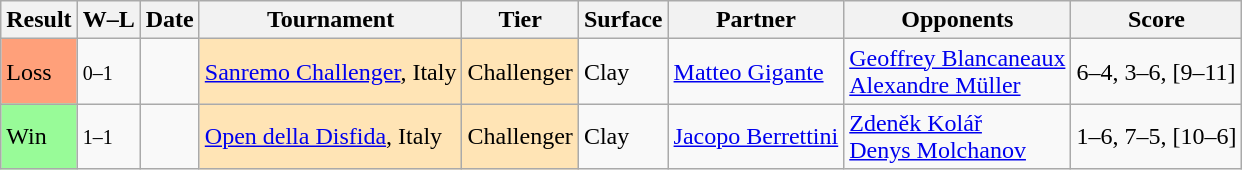<table class="sortable wikitable">
<tr>
<th>Result</th>
<th class="unsortable">W–L</th>
<th>Date</th>
<th>Tournament</th>
<th>Tier</th>
<th>Surface</th>
<th>Partner</th>
<th>Opponents</th>
<th class="unsortable">Score</th>
</tr>
<tr>
<td bgcolor=ffa07a>Loss</td>
<td><small>0–1</small></td>
<td><a href='#'></a></td>
<td style="background:moccasin;"><a href='#'>Sanremo Challenger</a>, Italy</td>
<td style="background:moccasin;">Challenger</td>
<td>Clay</td>
<td> <a href='#'>Matteo Gigante</a></td>
<td> <a href='#'>Geoffrey Blancaneaux</a><br> <a href='#'>Alexandre Müller</a></td>
<td>6–4, 3–6, [9–11]</td>
</tr>
<tr>
<td bgcolor=98fb98>Win</td>
<td><small>1–1</small></td>
<td><a href='#'></a></td>
<td style="background:moccasin;"><a href='#'>Open della Disfida</a>, Italy</td>
<td style="background:moccasin;">Challenger</td>
<td>Clay</td>
<td> <a href='#'>Jacopo Berrettini</a></td>
<td> <a href='#'>Zdeněk Kolář</a><br> <a href='#'>Denys Molchanov</a></td>
<td>1–6, 7–5, [10–6]</td>
</tr>
</table>
